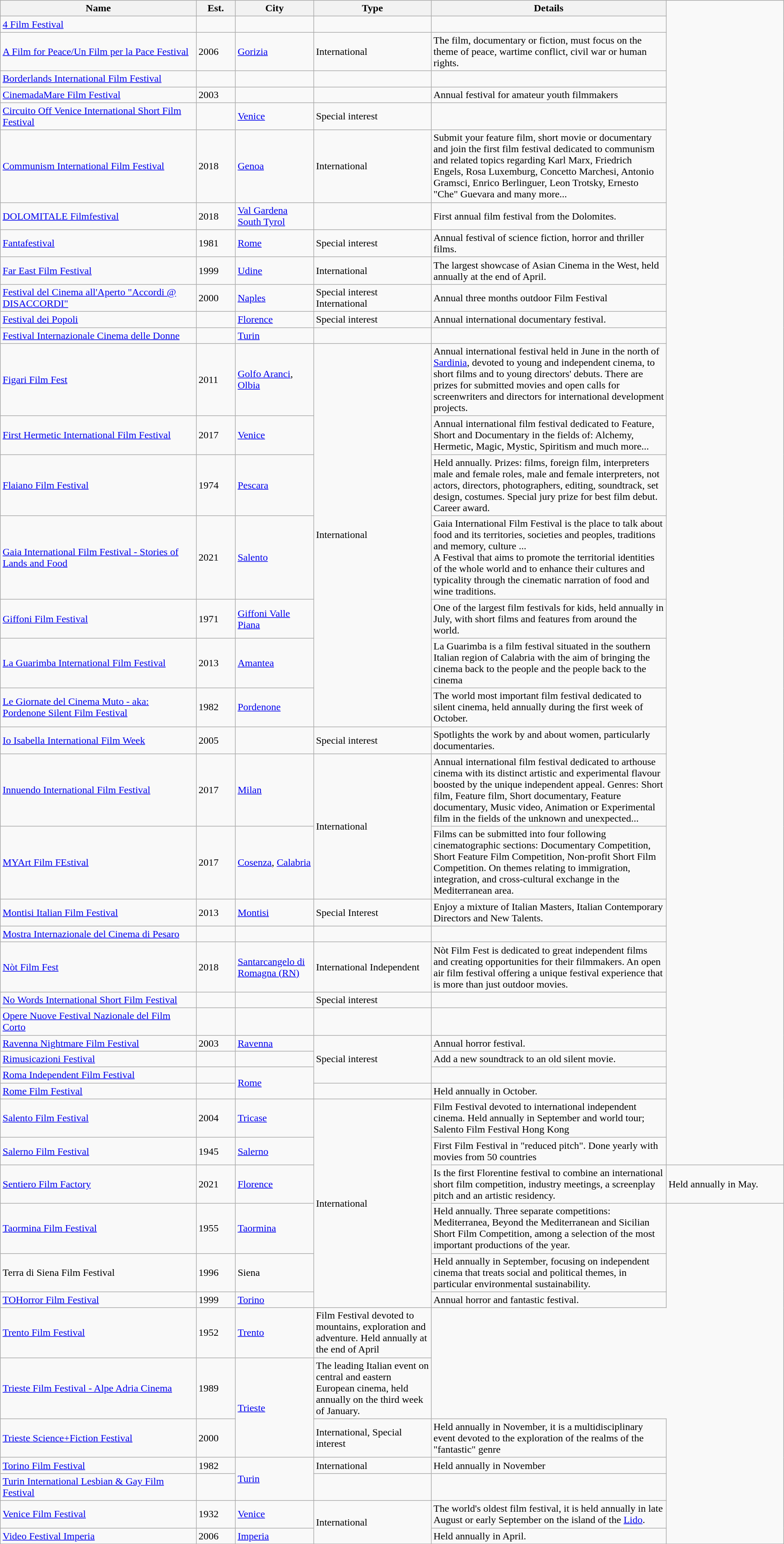<table class="wikitable sortable">
<tr>
<th width="25%">Name</th>
<th width="5%">Est.</th>
<th width="10%">City</th>
<th width="15%">Type</th>
<th width="30%">Details</th>
</tr>
<tr>
<td><a href='#'>4 Film Festival</a></td>
<td></td>
<td></td>
<td></td>
<td></td>
</tr>
<tr>
<td><a href='#'>A Film for Peace/Un Film per la Pace Festival</a></td>
<td>2006</td>
<td><a href='#'>Gorizia</a></td>
<td>International</td>
<td>The film, documentary or fiction, must focus on the theme of peace, wartime conflict, civil war or human rights.</td>
</tr>
<tr>
<td><a href='#'>Borderlands International Film Festival</a></td>
<td></td>
<td></td>
<td></td>
<td></td>
</tr>
<tr>
<td><a href='#'>CinemadaMare Film Festival</a></td>
<td>2003</td>
<td></td>
<td></td>
<td>Annual festival for amateur youth filmmakers</td>
</tr>
<tr>
<td><a href='#'>Circuito Off Venice International Short Film Festival</a></td>
<td></td>
<td><a href='#'>Venice</a></td>
<td>Special interest</td>
<td></td>
</tr>
<tr>
<td><a href='#'>Communism International Film Festival</a></td>
<td>2018</td>
<td><a href='#'>Genoa</a></td>
<td>International</td>
<td>Submit your feature film, short movie or documentary and join the first film festival dedicated to communism and related topics regarding Karl Marx, Friedrich Engels, Rosa Luxemburg, Concetto Marchesi, Antonio Gramsci, Enrico Berlinguer, Leon Trotsky, Ernesto "Che" Guevara and many more...</td>
</tr>
<tr>
<td><a href='#'>DOLOMITALE Filmfestival</a></td>
<td>2018</td>
<td><a href='#'>Val Gardena South Tyrol</a></td>
<td></td>
<td>First annual film festival from the Dolomites.</td>
</tr>
<tr>
<td><a href='#'>Fantafestival</a></td>
<td>1981</td>
<td><a href='#'>Rome</a></td>
<td>Special interest</td>
<td>Annual festival of science fiction, horror and thriller films.</td>
</tr>
<tr>
<td><a href='#'>Far East Film Festival</a></td>
<td>1999</td>
<td><a href='#'>Udine</a></td>
<td>International</td>
<td>The largest showcase of Asian Cinema in the West, held annually at the end of April.</td>
</tr>
<tr>
<td><a href='#'>Festival del Cinema all'Aperto "Accordi @ DISACCORDI"</a></td>
<td>2000</td>
<td><a href='#'>Naples</a></td>
<td>Special interest<br>International</td>
<td>Annual three months outdoor Film Festival</td>
</tr>
<tr>
<td><a href='#'>Festival dei Popoli</a></td>
<td></td>
<td><a href='#'>Florence</a></td>
<td>Special interest</td>
<td>Annual international documentary festival.</td>
</tr>
<tr>
<td><a href='#'>Festival Internazionale Cinema delle Donne</a></td>
<td></td>
<td><a href='#'>Turin</a></td>
<td></td>
<td></td>
</tr>
<tr>
<td><a href='#'>Figari Film Fest</a></td>
<td>2011</td>
<td><a href='#'>Golfo Aranci</a>, <a href='#'>Olbia</a></td>
<td rowspan="7">International</td>
<td>Annual international festival held in June in the north of <a href='#'>Sardinia</a>, devoted to young and independent cinema, to short films and to young directors' debuts. There are prizes for submitted movies and open calls for screenwriters and directors for international development projects.</td>
</tr>
<tr>
<td><a href='#'>First Hermetic International Film Festival</a></td>
<td>2017</td>
<td><a href='#'>Venice</a></td>
<td>Annual international film festival dedicated to Feature, Short and Documentary in the fields of: Alchemy, Hermetic, Magic, Mystic, Spiritism and much more...</td>
</tr>
<tr>
<td><a href='#'>Flaiano Film Festival</a></td>
<td>1974</td>
<td><a href='#'>Pescara</a></td>
<td>Held annually. Prizes: films, foreign film, interpreters male and female roles, male and female interpreters, not actors, directors, photographers, editing, soundtrack, set design, costumes. Special jury prize for best film debut. Career award.</td>
</tr>
<tr>
<td><a href='#'>Gaia International Film Festival - Stories of Lands and Food</a></td>
<td>2021</td>
<td><a href='#'>Salento</a></td>
<td>Gaia International Film Festival is the place to talk about food and its territories, societies and peoples, traditions and memory, culture ...<br>A Festival that aims to promote the territorial identities of the whole world and to enhance their cultures and typicality through the cinematic narration of food and wine traditions.</td>
</tr>
<tr>
<td><a href='#'>Giffoni Film Festival</a></td>
<td>1971</td>
<td><a href='#'>Giffoni Valle Piana</a></td>
<td>One of the largest film festivals for kids, held annually in July, with short films and features from around the world.</td>
</tr>
<tr>
<td><a href='#'>La Guarimba International Film Festival</a></td>
<td>2013</td>
<td><a href='#'>Amantea</a></td>
<td>La Guarimba is a film festival situated in the southern Italian region of Calabria with the aim of bringing the cinema back to the people and the people back to the cinema</td>
</tr>
<tr>
<td><a href='#'>Le Giornate del Cinema Muto - aka: Pordenone Silent Film Festival</a></td>
<td>1982</td>
<td><a href='#'>Pordenone</a></td>
<td>The world most important film festival dedicated to silent cinema, held annually during the first week of October.</td>
</tr>
<tr>
<td><a href='#'>Io Isabella International Film Week</a></td>
<td>2005</td>
<td></td>
<td>Special interest</td>
<td>Spotlights the work by and about women, particularly documentaries.</td>
</tr>
<tr>
<td><a href='#'>Innuendo International Film Festival</a></td>
<td>2017</td>
<td><a href='#'>Milan</a></td>
<td rowspan="2">International</td>
<td>Annual international film festival dedicated to arthouse cinema with its distinct artistic and experimental flavour boosted by the unique independent appeal. Genres: Short film, Feature film, Short documentary, Feature documentary, Music video, Animation or Experimental film in the fields of the unknown and unexpected...</td>
</tr>
<tr>
<td><a href='#'>MYArt Film FEstival</a></td>
<td>2017</td>
<td><a href='#'>Cosenza</a>, <a href='#'>Calabria</a></td>
<td>Films can be submitted into four following cinematographic sections: Documentary Competition, Short Feature Film Competition, Non-profit Short Film Competition. On themes relating to immigration, integration, and cross-cultural exchange in the Mediterranean area.</td>
</tr>
<tr>
<td><a href='#'>Montisi Italian Film Festival</a></td>
<td>2013</td>
<td><a href='#'>Montisi</a></td>
<td>Special Interest</td>
<td>Enjoy a mixture of Italian Masters, Italian Contemporary Directors and New Talents.</td>
</tr>
<tr>
<td><a href='#'>Mostra Internazionale del Cinema di Pesaro</a></td>
<td></td>
<td></td>
<td></td>
<td></td>
</tr>
<tr>
<td><a href='#'>Nòt Film Fest</a></td>
<td>2018</td>
<td><a href='#'>Santarcangelo di Romagna (RN)</a></td>
<td>International Independent</td>
<td>Nòt Film Fest is dedicated to great independent films and creating opportunities for their filmmakers. An open air film festival offering a unique festival experience that is more than just outdoor movies.</td>
</tr>
<tr>
<td><a href='#'>No Words International Short Film Festival</a></td>
<td></td>
<td></td>
<td>Special interest</td>
<td></td>
</tr>
<tr>
<td><a href='#'>Opere Nuove Festival Nazionale del Film Corto</a></td>
<td></td>
<td></td>
<td></td>
<td></td>
</tr>
<tr>
<td><a href='#'>Ravenna Nightmare Film Festival</a></td>
<td>2003</td>
<td><a href='#'>Ravenna</a></td>
<td rowspan="3">Special interest</td>
<td>Annual horror festival.</td>
</tr>
<tr>
<td><a href='#'>Rimusicazioni Festival</a></td>
<td></td>
<td></td>
<td>Add a new soundtrack to an old silent movie.</td>
</tr>
<tr>
<td><a href='#'>Roma Independent Film Festival</a></td>
<td></td>
<td rowspan="2"><a href='#'>Rome</a></td>
<td></td>
</tr>
<tr>
<td><a href='#'>Rome Film Festival</a></td>
<td></td>
<td></td>
<td>Held annually in October.</td>
</tr>
<tr>
<td><a href='#'>Salento Film Festival</a></td>
<td>2004</td>
<td><a href='#'>Tricase</a></td>
<td rowspan="6">International</td>
<td>Film Festival devoted to international independent cinema. Held annually in September and world tour; Salento Film Festival Hong Kong</td>
</tr>
<tr>
<td><a href='#'>Salerno Film Festival</a></td>
<td>1945</td>
<td><a href='#'>Salerno</a></td>
<td International>First Film Festival in "reduced pitch". Done yearly with movies from 50 countries</td>
</tr>
<tr>
<td><a href='#'>Sentiero Film Factory</a></td>
<td>2021</td>
<td><a href='#'>Florence</a></td>
<td>Is the first Florentine festival to combine an international short film competition, industry meetings, a screenplay pitch and an artistic residency.</td>
<td>Held annually in May.</td>
</tr>
<tr>
<td><a href='#'>Taormina Film Festival</a></td>
<td>1955</td>
<td><a href='#'>Taormina</a></td>
<td>Held annually. Three separate competitions: Mediterranea, Beyond the Mediterranean and Sicilian Short Film Competition, among a selection of the most important productions of the year.</td>
</tr>
<tr>
<td>Terra di Siena Film Festival</td>
<td>1996</td>
<td>Siena</td>
<td>Held annually in September, focusing on independent cinema that treats social and political themes, in particular environmental sustainability.</td>
</tr>
<tr>
<td><a href='#'>TOHorror Film Festival</a></td>
<td>1999</td>
<td><a href='#'>Torino</a></td>
<td>Annual horror and fantastic festival.</td>
</tr>
<tr>
<td><a href='#'>Trento Film Festival</a></td>
<td>1952</td>
<td><a href='#'>Trento</a></td>
<td>Film Festival devoted to mountains, exploration and adventure. Held annually at the end of April</td>
</tr>
<tr>
<td><a href='#'>Trieste Film Festival - Alpe Adria Cinema</a></td>
<td>1989</td>
<td rowspan="2"><a href='#'>Trieste</a></td>
<td>The leading Italian event on central and eastern European cinema, held annually on the third week of January.</td>
</tr>
<tr>
<td><a href='#'>Trieste Science+Fiction Festival</a></td>
<td>2000</td>
<td>International, Special interest</td>
<td>Held annually in November, it is a multidisciplinary event devoted to the exploration of the realms of the "fantastic" genre</td>
</tr>
<tr>
<td><a href='#'>Torino Film Festival</a></td>
<td>1982</td>
<td rowspan="2"><a href='#'>Turin</a></td>
<td>International</td>
<td>Held annually in November</td>
</tr>
<tr>
<td><a href='#'>Turin International Lesbian & Gay Film Festival</a></td>
<td></td>
<td></td>
<td></td>
</tr>
<tr>
<td><a href='#'>Venice Film Festival</a></td>
<td>1932</td>
<td><a href='#'>Venice</a></td>
<td rowspan="2">International</td>
<td>The world's oldest film festival, it is held annually in late August or early September on the island of the <a href='#'>Lido</a>.</td>
</tr>
<tr>
<td><a href='#'>Video Festival Imperia</a></td>
<td>2006</td>
<td><a href='#'>Imperia</a></td>
<td>Held annually in April.</td>
</tr>
</table>
